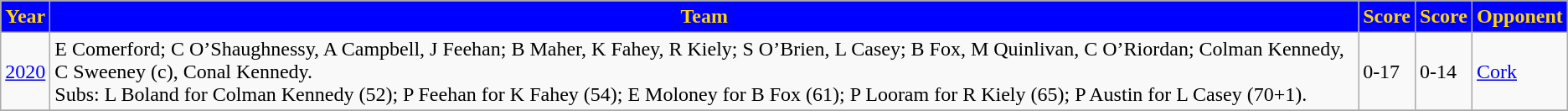<table class="wikitable">
<tr style="text-align:center;background:blue;color:gold;">
<td><strong>Year</strong></td>
<td><strong>Team</strong></td>
<td><strong>Score</strong></td>
<td><strong>Score</strong></td>
<td><strong>Opponent</strong></td>
</tr>
<tr>
<td><a href='#'>2020</a></td>
<td>E Comerford; C O’Shaughnessy, A Campbell, J Feehan; B Maher, K Fahey, R Kiely; S O’Brien, L Casey; B Fox, M Quinlivan, C O’Riordan; Colman Kennedy, C Sweeney (c), Conal Kennedy.<br>Subs: L Boland for Colman Kennedy (52); P Feehan for K Fahey (54); E Moloney for B Fox (61); P Looram for R Kiely (65); P Austin for L Casey (70+1).</td>
<td>0-17</td>
<td>0-14</td>
<td><a href='#'>Cork</a></td>
</tr>
<tr>
</tr>
</table>
